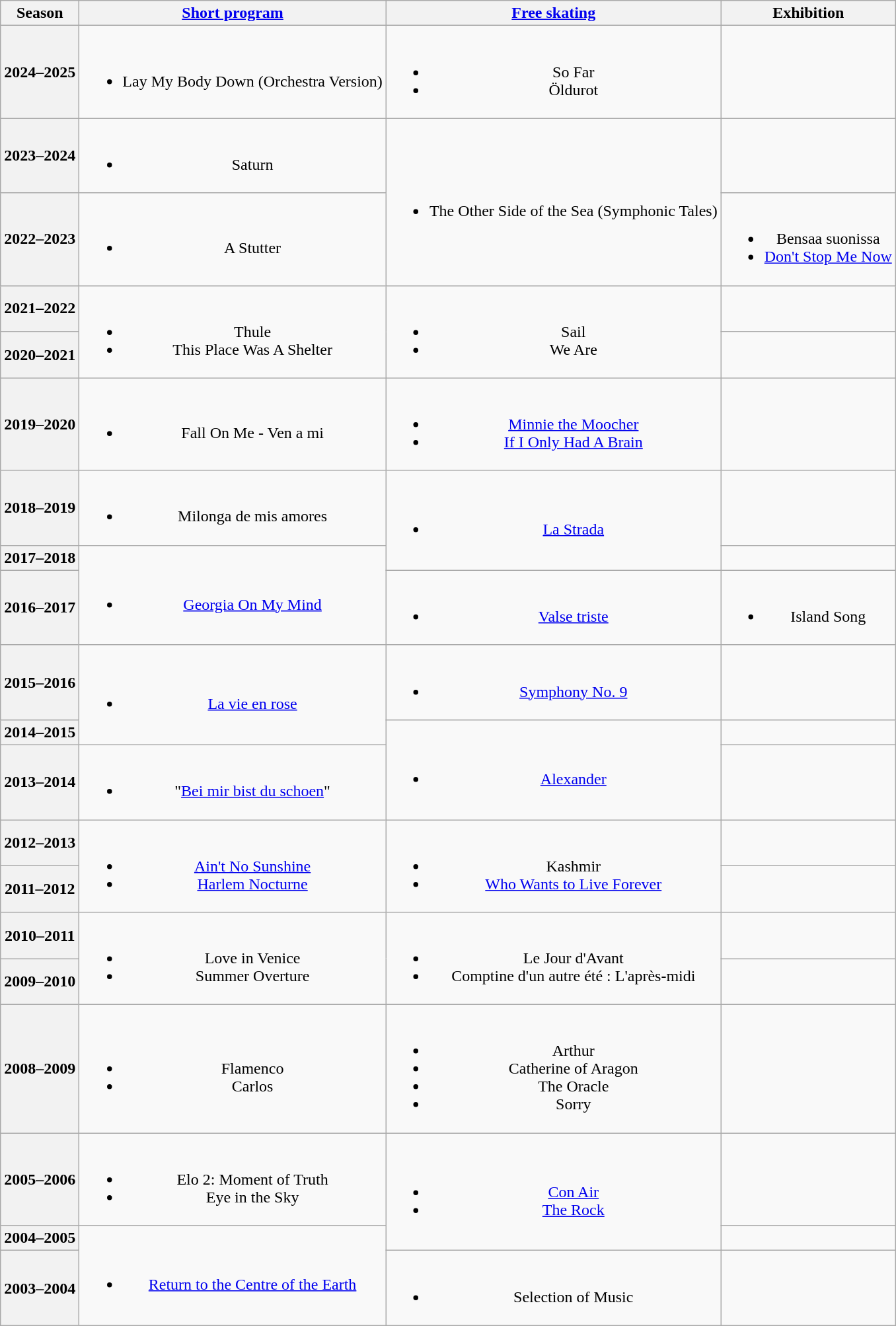<table class=wikitable style=text-align:center>
<tr>
<th>Season</th>
<th><a href='#'>Short program</a></th>
<th><a href='#'>Free skating</a></th>
<th>Exhibition</th>
</tr>
<tr>
<th>2024–2025 <br></th>
<td><br><ul><li>Lay My Body Down (Orchestra Version) <br> </li></ul></td>
<td><br><ul><li>So Far <br> </li><li>Öldurot <br> </li></ul></td>
<td></td>
</tr>
<tr>
<th>2023–2024 <br></th>
<td><br><ul><li>Saturn <br> </li></ul></td>
<td rowspan=2><br><ul><li>The Other Side of the Sea (Symphonic Tales) <br> </li></ul></td>
<td></td>
</tr>
<tr>
<th>2022–2023 <br></th>
<td><br><ul><li>A Stutter <br> </li></ul></td>
<td><br><ul><li>Bensaa suonissa <br></li><li><a href='#'>Don't Stop Me Now</a><br></li></ul></td>
</tr>
<tr>
<th>2021–2022 <br></th>
<td rowspan=2><br><ul><li>Thule <br> </li><li>This Place Was A Shelter <br> </li></ul></td>
<td rowspan=2><br><ul><li>Sail <br> </li><li>We Are <br> </li></ul></td>
<td></td>
</tr>
<tr>
<th>2020–2021 <br> </th>
<td></td>
</tr>
<tr>
<th>2019–2020 <br></th>
<td><br><ul><li>Fall On Me - Ven a mi <br> </li></ul></td>
<td><br><ul><li><a href='#'>Minnie the Moocher</a></li><li><a href='#'>If I Only Had A Brain</a> <br> </li></ul></td>
<td></td>
</tr>
<tr>
<th>2018–2019 <br></th>
<td><br><ul><li>Milonga de mis amores <br> </li></ul></td>
<td rowspan=2><br><ul><li><a href='#'>La Strada</a> <br> </li></ul></td>
<td></td>
</tr>
<tr>
<th>2017–2018 <br></th>
<td rowspan=2><br><ul><li><a href='#'>Georgia On My Mind</a> <br> </li></ul></td>
<td></td>
</tr>
<tr>
<th>2016–2017 <br></th>
<td><br><ul><li><a href='#'>Valse triste</a> <br></li></ul></td>
<td><br><ul><li>Island Song <br></li></ul></td>
</tr>
<tr>
<th>2015–2016 <br> </th>
<td rowspan=2><br><ul><li><a href='#'>La vie en rose</a> <br></li></ul></td>
<td><br><ul><li><a href='#'>Symphony No. 9</a> <br></li></ul></td>
<td></td>
</tr>
<tr>
<th>2014–2015 <br> </th>
<td rowspan=2><br><ul><li><a href='#'>Alexander</a> <br></li></ul></td>
<td></td>
</tr>
<tr>
<th>2013–2014 <br> </th>
<td><br><ul><li>"<a href='#'>Bei mir bist du schoen</a>" <br></li></ul></td>
<td></td>
</tr>
<tr>
<th>2012–2013 <br> </th>
<td rowspan=2><br><ul><li><a href='#'>Ain't No Sunshine</a></li><li><a href='#'>Harlem Nocturne</a> <br> </li></ul></td>
<td rowspan=2><br><ul><li>Kashmir</li><li><a href='#'>Who Wants to Live Forever</a> <br></li></ul></td>
</tr>
<tr>
<th>2011–2012 <br> </th>
<td></td>
</tr>
<tr>
<th>2010–2011 <br> </th>
<td rowspan=2><br><ul><li>Love in Venice <br></li><li>Summer Overture <br></li></ul></td>
<td rowspan=2><br><ul><li>Le Jour d'Avant</li><li>Comptine d'un autre été : L'après-midi <br></li></ul></td>
</tr>
<tr>
<th>2009–2010 <br> </th>
<td></td>
</tr>
<tr>
<th>2008–2009 <br> </th>
<td><br><ul><li>Flamenco <br></li><li>Carlos <br></li></ul></td>
<td><br><ul><li>Arthur</li><li>Catherine of Aragon</li><li>The Oracle</li><li>Sorry <br></li></ul></td>
<td></td>
</tr>
<tr>
<th>2005–2006 <br> </th>
<td><br><ul><li>Elo 2: Moment of Truth</li><li>Eye in the Sky <br></li></ul></td>
<td rowspan=2><br><ul><li><a href='#'>Con Air</a> <br></li><li><a href='#'>The Rock</a> <br></li></ul></td>
<td></td>
</tr>
<tr>
<th>2004–2005 <br> </th>
<td rowspan=2><br><ul><li><a href='#'>Return to the Centre of the Earth</a> <br></li></ul></td>
<td></td>
</tr>
<tr>
<th>2003–2004 <br> </th>
<td><br><ul><li>Selection of Music <br></li></ul></td>
<td></td>
</tr>
</table>
